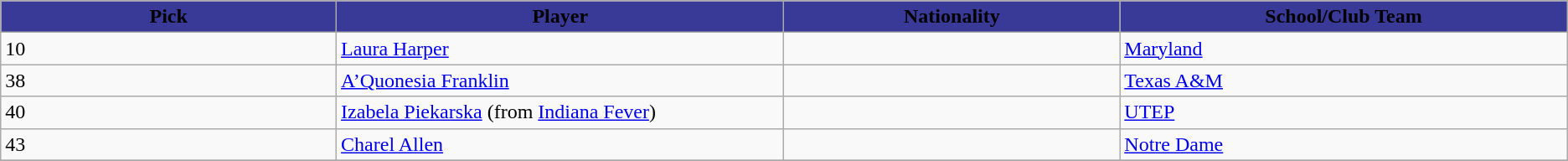<table class="wikitable sortable sortable">
<tr>
<th style="background:#393997;" width="15%">Pick</th>
<th style="background:#393997;" width="20%">Player</th>
<th style="background:#393997;" width="15%">Nationality</th>
<th style="background:#393997;" width="20%">School/Club Team</th>
</tr>
<tr>
<td>10</td>
<td><a href='#'>Laura Harper</a></td>
<td></td>
<td><a href='#'>Maryland</a></td>
</tr>
<tr>
<td>38</td>
<td><a href='#'>A’Quonesia Franklin</a></td>
<td></td>
<td><a href='#'>Texas A&M</a></td>
</tr>
<tr>
<td>40</td>
<td><a href='#'>Izabela Piekarska</a> (from <a href='#'>Indiana Fever</a>)</td>
<td></td>
<td><a href='#'>UTEP</a></td>
</tr>
<tr>
<td>43</td>
<td><a href='#'>Charel Allen</a></td>
<td></td>
<td><a href='#'>Notre Dame</a></td>
</tr>
<tr>
</tr>
</table>
